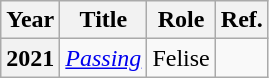<table class="wikitable sortable plainrowheaders">
<tr>
<th scope="col">Year</th>
<th scope="col">Title</th>
<th scope="col">Role</th>
<th scope="col">Ref.</th>
</tr>
<tr>
<th scope="row">2021</th>
<td><em><a href='#'>Passing</a></em></td>
<td>Felise</td>
<td align="center"></td>
</tr>
</table>
